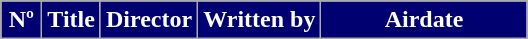<table class=wikitable style="background:#FFFFFF">
<tr style="color:#FFFFFF">
<th style="background:#000070; width:20px">Nº</th>
<th style="background:#000070">Title</th>
<th style="background:#000070">Director</th>
<th style="background:#000070">Written by</th>
<th style="background:#000070; width:130px">Airdate<br>
















</th>
</tr>
</table>
